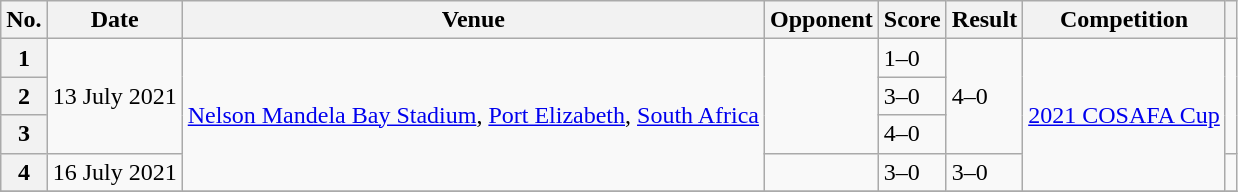<table class="wikitable plainrowheaders sortable">
<tr>
<th scope="col">No.</th>
<th scope="col" data-sort-type="date">Date</th>
<th scope="col">Venue</th>
<th scope="col">Opponent</th>
<th scope="col">Score</th>
<th scope="col">Result</th>
<th scope="col">Competition</th>
<th scope="col" class="unsortable"></th>
</tr>
<tr>
<th scope="row">1</th>
<td rowspan=3>13 July 2021</td>
<td rowspan=4><a href='#'>Nelson Mandela Bay Stadium</a>, <a href='#'>Port Elizabeth</a>, <a href='#'>South Africa</a></td>
<td rowspan=3></td>
<td>1–0</td>
<td rowspan=3>4–0</td>
<td rowspan=4><a href='#'>2021 COSAFA Cup</a></td>
<td rowspan=3></td>
</tr>
<tr>
<th scope="row">2</th>
<td>3–0</td>
</tr>
<tr>
<th scope="row">3</th>
<td>4–0</td>
</tr>
<tr>
<th scope="row">4</th>
<td>16 July 2021</td>
<td></td>
<td>3–0</td>
<td>3–0</td>
<td></td>
</tr>
<tr>
</tr>
</table>
